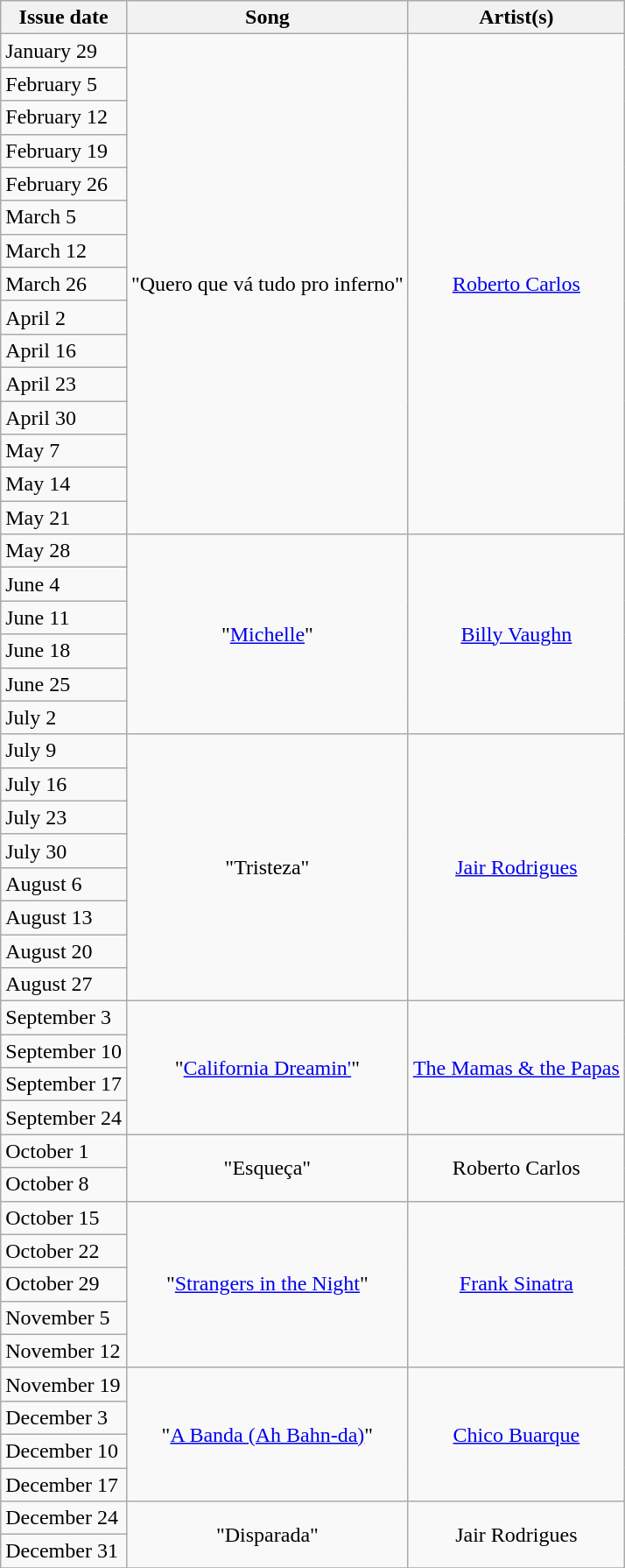<table class="wikitable">
<tr>
<th>Issue date</th>
<th>Song</th>
<th>Artist(s)</th>
</tr>
<tr>
<td>January 29</td>
<td align="center" rowspan="15">"Quero que vá tudo pro inferno"</td>
<td align="center" rowspan="15"><a href='#'>Roberto Carlos</a></td>
</tr>
<tr>
<td>February 5</td>
</tr>
<tr>
<td>February 12</td>
</tr>
<tr>
<td>February 19</td>
</tr>
<tr>
<td>February 26</td>
</tr>
<tr>
<td>March 5</td>
</tr>
<tr>
<td>March 12</td>
</tr>
<tr>
<td>March 26</td>
</tr>
<tr>
<td>April 2</td>
</tr>
<tr>
<td>April 16</td>
</tr>
<tr>
<td>April 23</td>
</tr>
<tr>
<td>April 30</td>
</tr>
<tr>
<td>May 7</td>
</tr>
<tr>
<td>May 14</td>
</tr>
<tr>
<td>May 21</td>
</tr>
<tr>
<td>May 28</td>
<td align="center" rowspan="6">"<a href='#'>Michelle</a>"</td>
<td align="center" rowspan="6"><a href='#'>Billy Vaughn</a></td>
</tr>
<tr>
<td>June 4</td>
</tr>
<tr>
<td>June 11</td>
</tr>
<tr>
<td>June 18</td>
</tr>
<tr>
<td>June 25</td>
</tr>
<tr>
<td>July 2</td>
</tr>
<tr>
<td>July 9</td>
<td align="center" rowspan="8">"Tristeza"</td>
<td align="center" rowspan="8"><a href='#'>Jair Rodrigues</a></td>
</tr>
<tr>
<td>July 16</td>
</tr>
<tr>
<td>July 23</td>
</tr>
<tr>
<td>July 30</td>
</tr>
<tr>
<td>August 6</td>
</tr>
<tr>
<td>August 13</td>
</tr>
<tr>
<td>August 20</td>
</tr>
<tr>
<td>August 27</td>
</tr>
<tr>
<td>September 3</td>
<td align="center" rowspan="4">"<a href='#'>California Dreamin'</a>"</td>
<td align="center" rowspan="4"><a href='#'>The Mamas & the Papas</a></td>
</tr>
<tr>
<td>September 10</td>
</tr>
<tr>
<td>September 17</td>
</tr>
<tr>
<td>September 24</td>
</tr>
<tr>
<td>October 1</td>
<td align="center" rowspan="2">"Esqueça"</td>
<td align="center" rowspan="2">Roberto Carlos</td>
</tr>
<tr>
<td>October 8</td>
</tr>
<tr>
<td>October 15</td>
<td align="center" rowspan="5">"<a href='#'>Strangers in the Night</a>"</td>
<td align="center" rowspan="5"><a href='#'>Frank Sinatra</a></td>
</tr>
<tr>
<td>October 22</td>
</tr>
<tr>
<td>October 29</td>
</tr>
<tr>
<td>November 5</td>
</tr>
<tr>
<td>November 12</td>
</tr>
<tr>
<td>November 19</td>
<td align="center" rowspan="4">"<a href='#'>A Banda (Ah Bahn-da)</a>"</td>
<td align="center" rowspan="4"><a href='#'>Chico Buarque</a></td>
</tr>
<tr>
<td>December 3</td>
</tr>
<tr>
<td>December 10</td>
</tr>
<tr>
<td>December 17</td>
</tr>
<tr>
<td>December 24</td>
<td align="center" rowspan="2">"Disparada"</td>
<td align="center" rowspan="2">Jair Rodrigues</td>
</tr>
<tr>
<td>December 31</td>
</tr>
<tr>
</tr>
</table>
